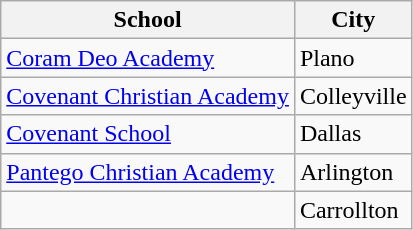<table class="wikitable">
<tr>
<th>School</th>
<th>City</th>
</tr>
<tr>
<td><a href='#'>Coram Deo Academy</a></td>
<td>Plano</td>
</tr>
<tr>
<td><a href='#'>Covenant Christian Academy</a></td>
<td>Colleyville</td>
</tr>
<tr>
<td><a href='#'>Covenant School</a></td>
<td>Dallas</td>
</tr>
<tr>
<td><a href='#'>Pantego Christian Academy</a></td>
<td>Arlington</td>
</tr>
<tr>
<td></td>
<td>Carrollton</td>
</tr>
</table>
